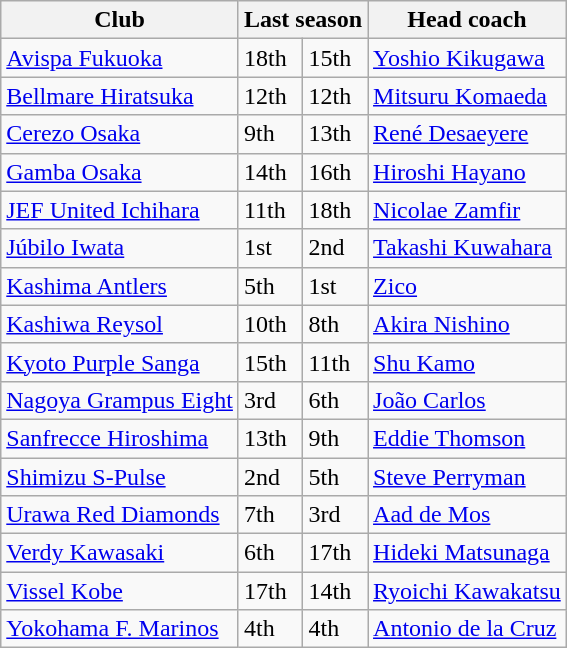<table class="wikitable sortable">
<tr>
<th>Club</th>
<th colspan="2">Last season</th>
<th>Head coach</th>
</tr>
<tr>
<td><a href='#'>Avispa Fukuoka</a></td>
<td>18th</td>
<td>15th</td>
<td> <a href='#'>Yoshio Kikugawa</a></td>
</tr>
<tr>
<td><a href='#'>Bellmare Hiratsuka</a></td>
<td>12th</td>
<td>12th</td>
<td> <a href='#'>Mitsuru Komaeda</a></td>
</tr>
<tr>
<td><a href='#'>Cerezo Osaka</a></td>
<td>9th</td>
<td>13th</td>
<td> <a href='#'>René Desaeyere</a></td>
</tr>
<tr>
<td><a href='#'>Gamba Osaka</a></td>
<td>14th</td>
<td>16th</td>
<td> <a href='#'>Hiroshi Hayano</a></td>
</tr>
<tr>
<td><a href='#'>JEF United Ichihara</a></td>
<td>11th</td>
<td>18th</td>
<td> <a href='#'>Nicolae Zamfir</a></td>
</tr>
<tr>
<td><a href='#'>Júbilo Iwata</a></td>
<td>1st</td>
<td>2nd</td>
<td> <a href='#'>Takashi Kuwahara</a></td>
</tr>
<tr>
<td><a href='#'>Kashima Antlers</a></td>
<td>5th</td>
<td>1st</td>
<td> <a href='#'>Zico</a></td>
</tr>
<tr>
<td><a href='#'>Kashiwa Reysol</a></td>
<td>10th</td>
<td>8th</td>
<td> <a href='#'>Akira Nishino</a></td>
</tr>
<tr>
<td><a href='#'>Kyoto Purple Sanga</a></td>
<td>15th</td>
<td>11th</td>
<td> <a href='#'>Shu Kamo</a></td>
</tr>
<tr>
<td><a href='#'>Nagoya Grampus Eight</a></td>
<td>3rd</td>
<td>6th</td>
<td> <a href='#'>João Carlos</a></td>
</tr>
<tr>
<td><a href='#'>Sanfrecce Hiroshima</a></td>
<td>13th</td>
<td>9th</td>
<td> <a href='#'>Eddie Thomson</a></td>
</tr>
<tr>
<td><a href='#'>Shimizu S-Pulse</a></td>
<td>2nd</td>
<td>5th</td>
<td> <a href='#'>Steve Perryman</a></td>
</tr>
<tr>
<td><a href='#'>Urawa Red Diamonds</a></td>
<td>7th</td>
<td>3rd</td>
<td> <a href='#'>Aad de Mos</a></td>
</tr>
<tr>
<td><a href='#'>Verdy Kawasaki</a></td>
<td>6th</td>
<td>17th</td>
<td> <a href='#'>Hideki Matsunaga</a></td>
</tr>
<tr>
<td><a href='#'>Vissel Kobe</a></td>
<td>17th</td>
<td>14th</td>
<td> <a href='#'>Ryoichi Kawakatsu</a></td>
</tr>
<tr>
<td><a href='#'>Yokohama F. Marinos</a></td>
<td>4th</td>
<td>4th</td>
<td> <a href='#'>Antonio de la Cruz</a></td>
</tr>
</table>
